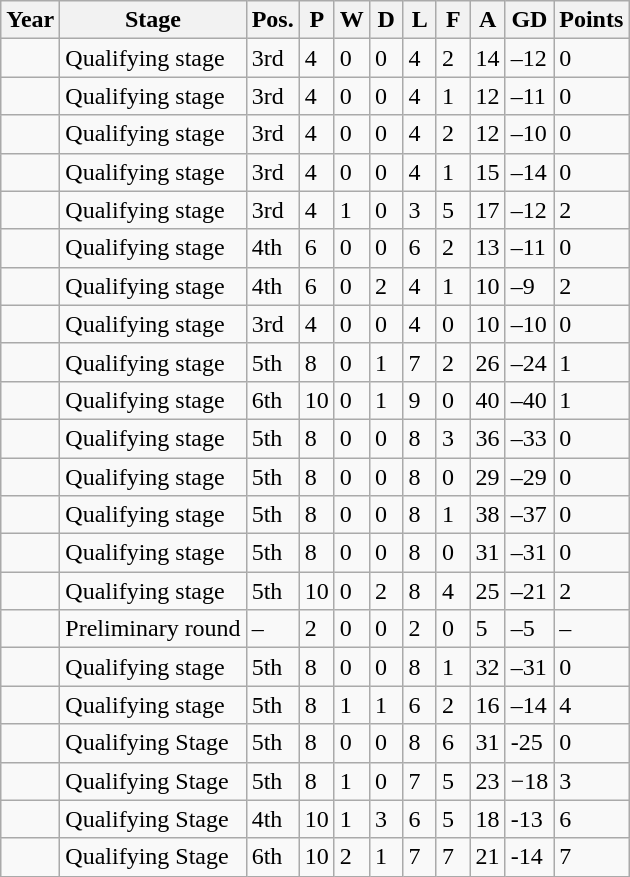<table class="wikitable">
<tr>
<th>Year</th>
<th>Stage</th>
<th width=20px>Pos.</th>
<th width=15px>P</th>
<th width=15px>W</th>
<th width=15px>D</th>
<th width=15px>L</th>
<th width=15px>F</th>
<th width=15px>A</th>
<th width=25px>GD</th>
<th>Points</th>
</tr>
<tr>
<td></td>
<td>Qualifying stage</td>
<td>3rd</td>
<td>4</td>
<td>0</td>
<td>0</td>
<td>4</td>
<td>2</td>
<td>14</td>
<td>–12</td>
<td>0</td>
</tr>
<tr>
<td></td>
<td>Qualifying stage</td>
<td>3rd</td>
<td>4</td>
<td>0</td>
<td>0</td>
<td>4</td>
<td>1</td>
<td>12</td>
<td>–11</td>
<td>0</td>
</tr>
<tr>
<td></td>
<td>Qualifying stage</td>
<td>3rd</td>
<td>4</td>
<td>0</td>
<td>0</td>
<td>4</td>
<td>2</td>
<td>12</td>
<td>–10</td>
<td>0</td>
</tr>
<tr>
<td></td>
<td>Qualifying stage</td>
<td>3rd</td>
<td>4</td>
<td>0</td>
<td>0</td>
<td>4</td>
<td>1</td>
<td>15</td>
<td>–14</td>
<td>0</td>
</tr>
<tr>
<td></td>
<td>Qualifying stage</td>
<td>3rd</td>
<td>4</td>
<td>1</td>
<td>0</td>
<td>3</td>
<td>5</td>
<td>17</td>
<td>–12</td>
<td>2 </td>
</tr>
<tr>
<td></td>
<td>Qualifying stage</td>
<td>4th</td>
<td>6</td>
<td>0</td>
<td>0</td>
<td>6</td>
<td>2</td>
<td>13</td>
<td>–11</td>
<td>0</td>
</tr>
<tr>
<td></td>
<td>Qualifying stage</td>
<td>4th</td>
<td>6</td>
<td>0</td>
<td>2</td>
<td>4</td>
<td>1</td>
<td>10</td>
<td>–9</td>
<td>2</td>
</tr>
<tr>
<td></td>
<td>Qualifying stage</td>
<td>3rd</td>
<td>4</td>
<td>0</td>
<td>0</td>
<td>4</td>
<td>0</td>
<td>10</td>
<td>–10</td>
<td>0</td>
</tr>
<tr>
<td></td>
<td>Qualifying stage</td>
<td>5th</td>
<td>8</td>
<td>0</td>
<td>1</td>
<td>7</td>
<td>2</td>
<td>26</td>
<td>–24</td>
<td>1</td>
</tr>
<tr>
<td></td>
<td>Qualifying stage</td>
<td>6th</td>
<td>10</td>
<td>0</td>
<td>1</td>
<td>9</td>
<td>0</td>
<td>40</td>
<td>–40</td>
<td>1</td>
</tr>
<tr>
<td></td>
<td>Qualifying stage</td>
<td>5th</td>
<td>8</td>
<td>0</td>
<td>0</td>
<td>8</td>
<td>3</td>
<td>36</td>
<td>–33</td>
<td>0</td>
</tr>
<tr>
<td></td>
<td>Qualifying stage</td>
<td>5th</td>
<td>8</td>
<td>0</td>
<td>0</td>
<td>8</td>
<td>0</td>
<td>29</td>
<td>–29</td>
<td>0</td>
</tr>
<tr>
<td></td>
<td>Qualifying stage</td>
<td>5th</td>
<td>8</td>
<td>0</td>
<td>0</td>
<td>8</td>
<td>1</td>
<td>38</td>
<td>–37</td>
<td>0</td>
</tr>
<tr>
<td></td>
<td>Qualifying stage</td>
<td>5th</td>
<td>8</td>
<td>0</td>
<td>0</td>
<td>8</td>
<td>0</td>
<td>31</td>
<td>–31</td>
<td>0</td>
</tr>
<tr>
<td></td>
<td>Qualifying stage</td>
<td>5th</td>
<td>10</td>
<td>0</td>
<td>2</td>
<td>8</td>
<td>4</td>
<td>25</td>
<td>–21</td>
<td>2</td>
</tr>
<tr>
<td></td>
<td>Preliminary round</td>
<td>–</td>
<td>2</td>
<td>0</td>
<td>0</td>
<td>2</td>
<td>0</td>
<td>5</td>
<td>–5</td>
<td>–</td>
</tr>
<tr>
<td></td>
<td>Qualifying stage</td>
<td>5th</td>
<td>8</td>
<td>0</td>
<td>0</td>
<td>8</td>
<td>1</td>
<td>32</td>
<td>–31</td>
<td>0</td>
</tr>
<tr>
<td></td>
<td>Qualifying stage</td>
<td>5th</td>
<td>8</td>
<td>1</td>
<td>1</td>
<td>6</td>
<td>2</td>
<td>16</td>
<td>–14</td>
<td>4</td>
</tr>
<tr>
<td></td>
<td>Qualifying Stage</td>
<td>5th</td>
<td>8</td>
<td>0</td>
<td>0</td>
<td>8</td>
<td>6</td>
<td>31</td>
<td>-25</td>
<td>0</td>
</tr>
<tr>
<td></td>
<td>Qualifying Stage</td>
<td>5th</td>
<td>8</td>
<td>1</td>
<td>0</td>
<td>7</td>
<td>5</td>
<td>23</td>
<td>−18</td>
<td>3</td>
</tr>
<tr>
<td></td>
<td>Qualifying Stage</td>
<td>4th</td>
<td>10</td>
<td>1</td>
<td>3</td>
<td>6</td>
<td>5</td>
<td>18</td>
<td>-13</td>
<td>6</td>
</tr>
<tr>
<td></td>
<td>Qualifying Stage</td>
<td>6th</td>
<td>10</td>
<td>2</td>
<td>1</td>
<td>7</td>
<td>7</td>
<td>21</td>
<td>-14</td>
<td>7</td>
</tr>
</table>
